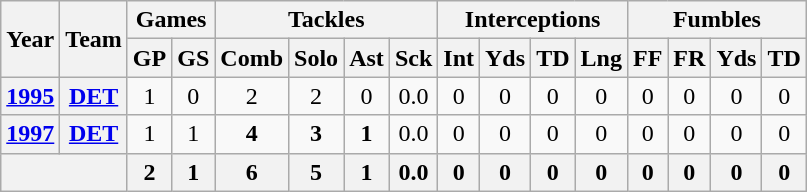<table class="wikitable" style="text-align:center">
<tr>
<th rowspan="2">Year</th>
<th rowspan="2">Team</th>
<th colspan="2">Games</th>
<th colspan="4">Tackles</th>
<th colspan="4">Interceptions</th>
<th colspan="4">Fumbles</th>
</tr>
<tr>
<th>GP</th>
<th>GS</th>
<th>Comb</th>
<th>Solo</th>
<th>Ast</th>
<th>Sck</th>
<th>Int</th>
<th>Yds</th>
<th>TD</th>
<th>Lng</th>
<th>FF</th>
<th>FR</th>
<th>Yds</th>
<th>TD</th>
</tr>
<tr>
<th><a href='#'>1995</a></th>
<th><a href='#'>DET</a></th>
<td>1</td>
<td>0</td>
<td>2</td>
<td>2</td>
<td>0</td>
<td>0.0</td>
<td>0</td>
<td>0</td>
<td>0</td>
<td>0</td>
<td>0</td>
<td>0</td>
<td>0</td>
<td>0</td>
</tr>
<tr>
<th><a href='#'>1997</a></th>
<th><a href='#'>DET</a></th>
<td>1</td>
<td>1</td>
<td><strong>4</strong></td>
<td><strong>3</strong></td>
<td><strong>1</strong></td>
<td>0.0</td>
<td>0</td>
<td>0</td>
<td>0</td>
<td>0</td>
<td>0</td>
<td>0</td>
<td>0</td>
<td>0</td>
</tr>
<tr>
<th colspan="2"></th>
<th>2</th>
<th>1</th>
<th>6</th>
<th>5</th>
<th>1</th>
<th>0.0</th>
<th>0</th>
<th>0</th>
<th>0</th>
<th>0</th>
<th>0</th>
<th>0</th>
<th>0</th>
<th>0</th>
</tr>
</table>
